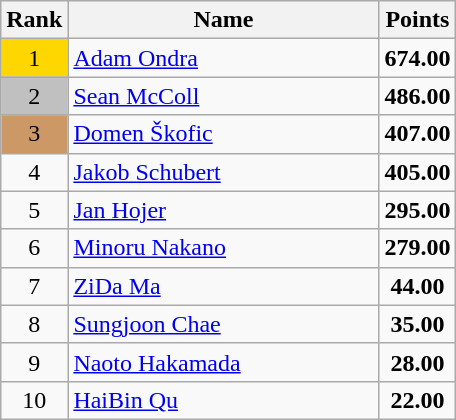<table class="wikitable" style="text-align:center">
<tr>
<th>Rank</th>
<th width = "200">Name</th>
<th data-sort-type="number">Points</th>
</tr>
<tr>
<td style="background: gold">1</td>
<td align="left"> <a href='#'>Adam Ondra</a></td>
<td><strong>674.00</strong></td>
</tr>
<tr>
<td style="background: silver">2</td>
<td align="left"> <a href='#'>Sean McColl</a></td>
<td><strong>486.00</strong></td>
</tr>
<tr>
<td style="background: #cc9966">3</td>
<td align="left"> <a href='#'>Domen Škofic</a></td>
<td><strong>407.00</strong></td>
</tr>
<tr>
<td>4</td>
<td align="left"> <a href='#'>Jakob Schubert</a></td>
<td><strong>405.00</strong></td>
</tr>
<tr>
<td>5</td>
<td align="left"> <a href='#'>Jan Hojer</a></td>
<td><strong>295.00</strong></td>
</tr>
<tr>
<td>6</td>
<td align="left"> <a href='#'>Minoru Nakano</a></td>
<td><strong>279.00</strong></td>
</tr>
<tr>
<td>7</td>
<td align="left"> <a href='#'>ZiDa Ma</a></td>
<td><strong>44.00</strong></td>
</tr>
<tr>
<td>8</td>
<td align="left"> <a href='#'>Sungjoon Chae</a></td>
<td><strong>35.00</strong></td>
</tr>
<tr>
<td>9</td>
<td align="left"> <a href='#'>Naoto Hakamada</a></td>
<td><strong>28.00</strong></td>
</tr>
<tr>
<td>10</td>
<td align="left"> <a href='#'>HaiBin Qu</a></td>
<td><strong>22.00</strong></td>
</tr>
</table>
